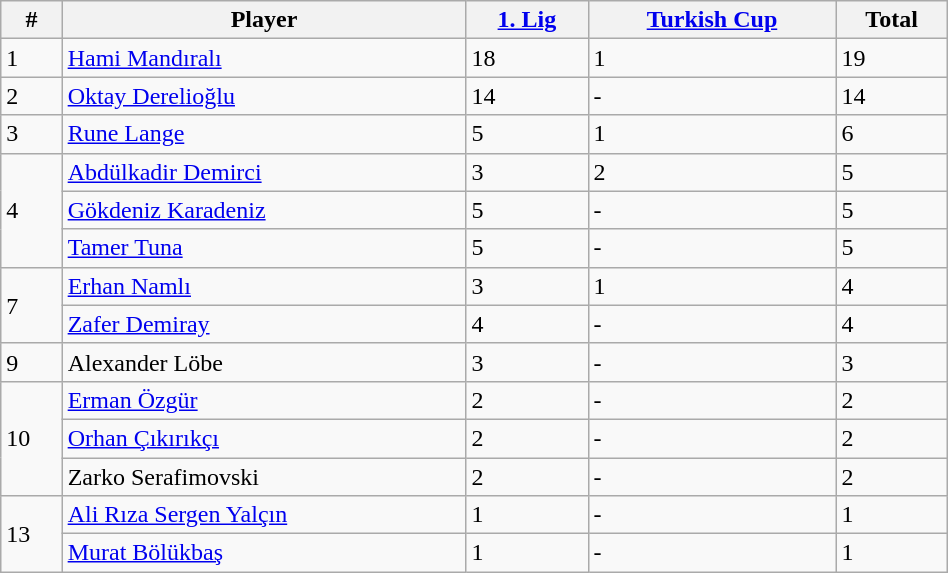<table width=50% class="wikitable">
<tr>
<th>#</th>
<th>Player</th>
<th><a href='#'>1. Lig</a></th>
<th><a href='#'>Turkish Cup</a></th>
<th>Total</th>
</tr>
<tr>
<td>1</td>
<td><a href='#'>Hami Mandıralı</a></td>
<td>18</td>
<td>1</td>
<td>19</td>
</tr>
<tr>
<td>2</td>
<td><a href='#'>Oktay Derelioğlu</a></td>
<td>14</td>
<td>-</td>
<td>14</td>
</tr>
<tr>
<td>3</td>
<td><a href='#'>Rune Lange</a></td>
<td>5</td>
<td>1</td>
<td>6</td>
</tr>
<tr>
<td rowspan="3">4</td>
<td><a href='#'>Abdülkadir Demirci</a></td>
<td>3</td>
<td>2</td>
<td>5</td>
</tr>
<tr>
<td><a href='#'>Gökdeniz Karadeniz</a></td>
<td>5</td>
<td>-</td>
<td>5</td>
</tr>
<tr>
<td><a href='#'>Tamer Tuna</a></td>
<td>5</td>
<td>-</td>
<td>5</td>
</tr>
<tr>
<td rowspan="2">7</td>
<td><a href='#'>Erhan Namlı</a></td>
<td>3</td>
<td>1</td>
<td>4</td>
</tr>
<tr>
<td><a href='#'>Zafer Demiray</a></td>
<td>4</td>
<td>-</td>
<td>4</td>
</tr>
<tr>
<td>9</td>
<td>Alexander Löbe</td>
<td>3</td>
<td>-</td>
<td>3</td>
</tr>
<tr>
<td rowspan="3">10</td>
<td><a href='#'>Erman Özgür</a></td>
<td>2</td>
<td>-</td>
<td>2</td>
</tr>
<tr>
<td><a href='#'>Orhan Çıkırıkçı</a></td>
<td>2</td>
<td>-</td>
<td>2</td>
</tr>
<tr>
<td>Zarko Serafimovski</td>
<td>2</td>
<td>-</td>
<td>2</td>
</tr>
<tr>
<td rowspan="2">13</td>
<td><a href='#'>Ali Rıza Sergen Yalçın</a></td>
<td>1</td>
<td>-</td>
<td>1</td>
</tr>
<tr>
<td><a href='#'>Murat Bölükbaş</a></td>
<td>1</td>
<td>-</td>
<td>1</td>
</tr>
</table>
